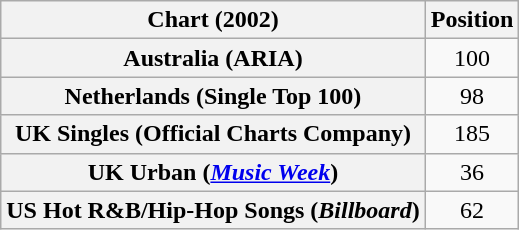<table class="wikitable sortable plainrowheaders" style="text-align:center">
<tr>
<th scope="col">Chart (2002)</th>
<th scope="col">Position</th>
</tr>
<tr>
<th scope="row">Australia (ARIA)</th>
<td>100</td>
</tr>
<tr>
<th scope="row">Netherlands (Single Top 100)</th>
<td>98</td>
</tr>
<tr>
<th scope="row">UK Singles (Official Charts Company)</th>
<td>185</td>
</tr>
<tr>
<th scope="row">UK Urban (<em><a href='#'>Music Week</a></em>)</th>
<td>36</td>
</tr>
<tr>
<th scope="row">US Hot R&B/Hip-Hop Songs (<em>Billboard</em>)</th>
<td>62</td>
</tr>
</table>
